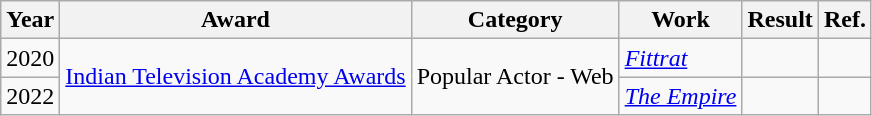<table class="wikitable">
<tr>
<th>Year</th>
<th>Award</th>
<th>Category</th>
<th>Work</th>
<th>Result</th>
<th>Ref.</th>
</tr>
<tr>
<td>2020</td>
<td rowspan="2"><a href='#'>Indian Television Academy Awards</a></td>
<td rowspan="2">Popular Actor - Web</td>
<td><em><a href='#'>Fittrat</a></em></td>
<td></td>
<td></td>
</tr>
<tr>
<td>2022</td>
<td><em><a href='#'>The Empire</a></em></td>
<td></td>
<td></td>
</tr>
</table>
